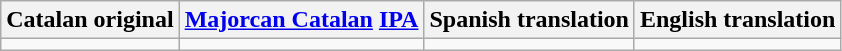<table class="wikitable">
<tr>
<th>Catalan original</th>
<th><a href='#'>Majorcan Catalan</a> <a href='#'>IPA</a></th>
<th>Spanish translation</th>
<th>English translation</th>
</tr>
<tr style="vertical-align:top; white-space:nowrap;">
<td></td>
<td></td>
<td></td>
<td></td>
</tr>
</table>
